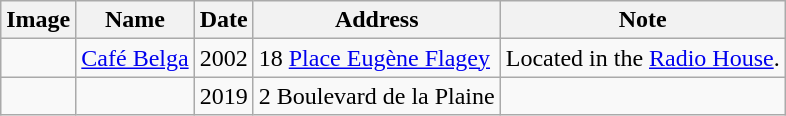<table class="wikitable sortable">
<tr>
<th>Image</th>
<th>Name</th>
<th>Date</th>
<th>Address</th>
<th>Note</th>
</tr>
<tr>
<td></td>
<td><a href='#'>Café Belga</a></td>
<td>2002</td>
<td>18 <a href='#'>Place Eugène Flagey</a></td>
<td>Located in the <a href='#'>Radio House</a>.</td>
</tr>
<tr>
<td></td>
<td></td>
<td>2019</td>
<td>2 Boulevard de la Plaine</td>
<td></td>
</tr>
</table>
